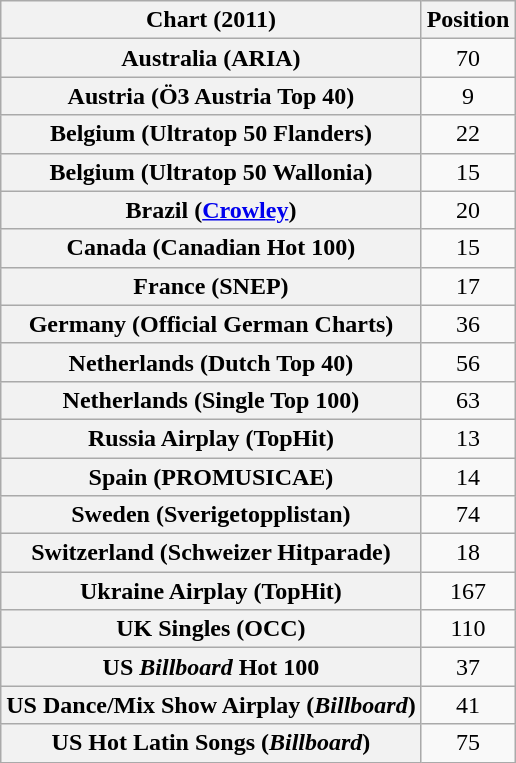<table class="wikitable sortable plainrowheaders" style="text-align:center">
<tr>
<th scope="col">Chart (2011)</th>
<th scope="col">Position</th>
</tr>
<tr>
<th scope="row">Australia (ARIA)</th>
<td>70</td>
</tr>
<tr>
<th scope="row">Austria (Ö3 Austria Top 40)</th>
<td>9</td>
</tr>
<tr>
<th scope="row">Belgium (Ultratop 50 Flanders)</th>
<td>22</td>
</tr>
<tr>
<th scope="row">Belgium (Ultratop 50 Wallonia)</th>
<td>15</td>
</tr>
<tr>
<th scope="row">Brazil (<a href='#'>Crowley</a>)</th>
<td>20</td>
</tr>
<tr>
<th scope="row">Canada (Canadian Hot 100)</th>
<td>15</td>
</tr>
<tr>
<th scope="row">France (SNEP)</th>
<td>17</td>
</tr>
<tr>
<th scope="row">Germany (Official German Charts)</th>
<td>36</td>
</tr>
<tr>
<th scope="row">Netherlands (Dutch Top 40)</th>
<td>56</td>
</tr>
<tr>
<th scope="row">Netherlands (Single Top 100)</th>
<td>63</td>
</tr>
<tr>
<th scope="row">Russia Airplay (TopHit)</th>
<td>13</td>
</tr>
<tr>
<th scope="row">Spain (PROMUSICAE)</th>
<td>14</td>
</tr>
<tr>
<th scope="row">Sweden (Sverigetopplistan)</th>
<td>74</td>
</tr>
<tr>
<th scope="row">Switzerland (Schweizer Hitparade)</th>
<td>18</td>
</tr>
<tr>
<th scope="row">Ukraine Airplay (TopHit)</th>
<td>167</td>
</tr>
<tr>
<th scope="row">UK Singles (OCC)</th>
<td>110</td>
</tr>
<tr>
<th scope="row">US <em>Billboard</em> Hot 100</th>
<td>37</td>
</tr>
<tr>
<th scope="row">US Dance/Mix Show Airplay (<em>Billboard</em>)</th>
<td>41</td>
</tr>
<tr>
<th scope="row">US Hot Latin Songs (<em>Billboard</em>)</th>
<td>75</td>
</tr>
</table>
